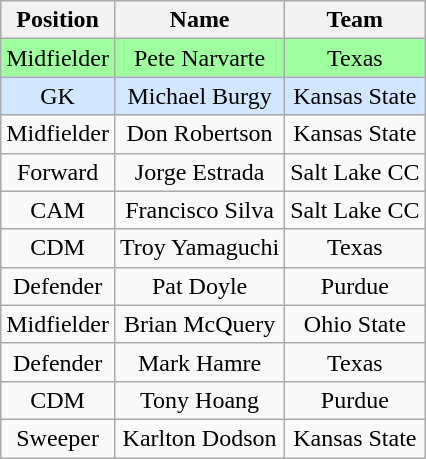<table class="wikitable" style="text-align:center">
<tr>
<th>Position</th>
<th>Name</th>
<th>Team</th>
</tr>
<tr bgcolor="#9eff9e">
<td>Midfielder</td>
<td>Pete Narvarte</td>
<td>Texas</td>
</tr>
<tr bgcolor="#d0e7ff">
<td>GK</td>
<td>Michael Burgy</td>
<td>Kansas State</td>
</tr>
<tr>
<td>Midfielder</td>
<td>Don Robertson</td>
<td>Kansas State</td>
</tr>
<tr>
<td>Forward</td>
<td>Jorge Estrada</td>
<td>Salt Lake CC</td>
</tr>
<tr>
<td>CAM</td>
<td>Francisco Silva</td>
<td>Salt Lake CC</td>
</tr>
<tr>
<td>CDM</td>
<td>Troy Yamaguchi</td>
<td>Texas</td>
</tr>
<tr>
<td>Defender</td>
<td>Pat Doyle</td>
<td>Purdue</td>
</tr>
<tr>
<td>Midfielder</td>
<td>Brian McQuery</td>
<td>Ohio State</td>
</tr>
<tr>
<td>Defender</td>
<td>Mark Hamre</td>
<td>Texas</td>
</tr>
<tr>
<td>CDM</td>
<td>Tony Hoang</td>
<td>Purdue</td>
</tr>
<tr>
<td>Sweeper</td>
<td>Karlton Dodson</td>
<td>Kansas State</td>
</tr>
</table>
